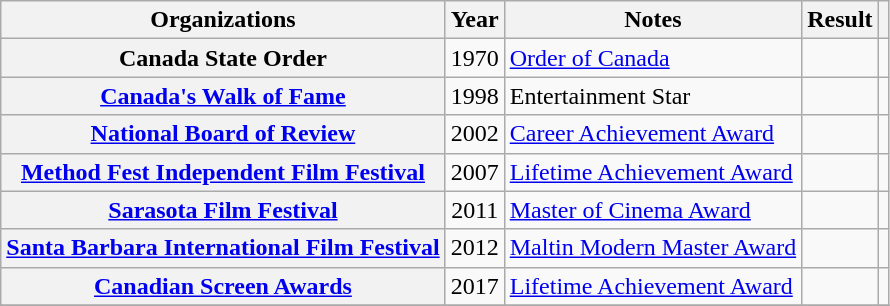<table class= "wikitable plainrowheaders sortable">
<tr>
<th>Organizations</th>
<th scope="col">Year</th>
<th scope="col">Notes</th>
<th scope="col">Result</th>
<th scope="col" class="unsortable"></th>
</tr>
<tr>
<th rowspan="1" scope="row">Canada State Order</th>
<td style="text-align:center;">1970</td>
<td><a href='#'>Order of Canada</a></td>
<td></td>
<td style="text-align:center;"></td>
</tr>
<tr>
<th rowspan="1" scope="row"><a href='#'>Canada's Walk of Fame</a></th>
<td style="text-align:center;">1998</td>
<td>Entertainment Star</td>
<td></td>
<td style="text-align:center;"></td>
</tr>
<tr>
<th rowspan="1" scope="row"><a href='#'>National Board of Review</a></th>
<td style="text-align:center;">2002</td>
<td><a href='#'>Career Achievement Award</a></td>
<td></td>
<td style="text-align:center;"></td>
</tr>
<tr>
<th rowspan="1" scope="row"><a href='#'>Method Fest Independent Film Festival</a></th>
<td style="text-align:center;">2007</td>
<td><a href='#'>Lifetime Achievement Award</a></td>
<td></td>
<td style="text-align:center;"></td>
</tr>
<tr>
<th rowspan="1" scope="row"><a href='#'>Sarasota Film Festival</a></th>
<td style="text-align:center;">2011</td>
<td><a href='#'>Master of Cinema Award</a></td>
<td></td>
<td style="text-align:center;"></td>
</tr>
<tr>
<th rowspan="1" scope="row"><a href='#'>Santa Barbara International Film Festival</a></th>
<td style="text-align:center;">2012</td>
<td><a href='#'>Maltin Modern Master Award</a></td>
<td></td>
<td style="text-align:center;"></td>
</tr>
<tr>
<th rowspan="1" scope="row"><a href='#'>Canadian Screen Awards</a></th>
<td style="text-align:center;">2017</td>
<td><a href='#'>Lifetime Achievement Award</a></td>
<td></td>
<td style="text-align:center;"></td>
</tr>
<tr>
</tr>
</table>
